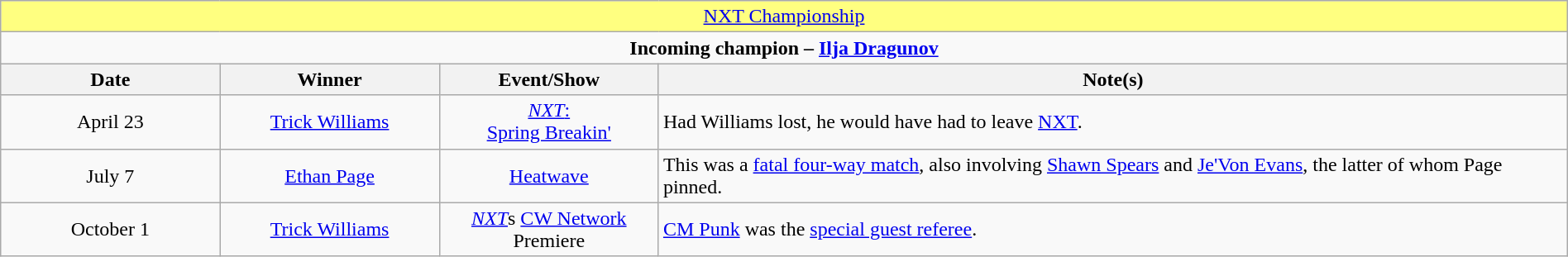<table class="wikitable" style="text-align:center; width:100%;">
<tr style="background:#FFFF80;">
<td colspan="4" style="text-align: center;"><a href='#'>NXT Championship</a></td>
</tr>
<tr>
<td colspan="4" style="text-align: center;"><strong>Incoming champion – <a href='#'>Ilja Dragunov</a></strong></td>
</tr>
<tr>
<th width=14%>Date</th>
<th width=14%>Winner</th>
<th width=14%>Event/Show</th>
<th width=58%>Note(s)</th>
</tr>
<tr>
<td>April 23</td>
<td><a href='#'>Trick Williams</a></td>
<td><a href='#'><em>NXT</em>:<br>Spring Breakin'</a><br></td>
<td align=left>Had Williams lost, he would have had to leave <a href='#'>NXT</a>.</td>
</tr>
<tr>
<td>July 7</td>
<td><a href='#'>Ethan Page</a></td>
<td><a href='#'>Heatwave</a></td>
<td align=left>This was a <a href='#'>fatal four-way match</a>, also involving <a href='#'>Shawn Spears</a> and <a href='#'>Je'Von Evans</a>, the latter of whom Page pinned.</td>
</tr>
<tr>
<td>October 1</td>
<td><a href='#'>Trick Williams</a></td>
<td><em><a href='#'>NXT</a></em>s <a href='#'>CW Network</a> Premiere<br></td>
<td align=left><a href='#'>CM Punk</a> was the <a href='#'>special guest referee</a>.</td>
</tr>
</table>
